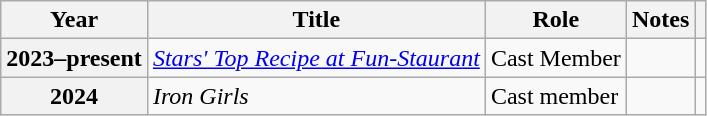<table class="wikitable sortable plainrowheaders">
<tr>
<th scope"col">Year</th>
<th scope="col">Title</th>
<th scope="col">Role</th>
<th scope="col">Notes</th>
<th scope="col" class="unsortable"></th>
</tr>
<tr>
<th scope="row">2023–present</th>
<td><em><a href='#'>Stars' Top Recipe at Fun-Staurant</a></em></td>
<td>Cast Member</td>
<td></td>
<td></td>
</tr>
<tr>
<th scope="row">2024</th>
<td><em>Iron Girls</em></td>
<td>Cast member</td>
<td></td>
<td style="text-align:center"></td>
</tr>
</table>
